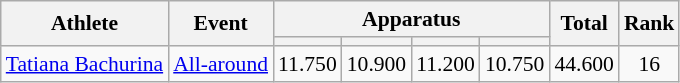<table class="wikitable" style="font-size:90%">
<tr>
<th rowspan=2>Athlete</th>
<th rowspan=2>Event</th>
<th colspan=4>Apparatus</th>
<th rowspan=2>Total</th>
<th rowspan=2>Rank</th>
</tr>
<tr style="font-size:95%">
<th></th>
<th></th>
<th></th>
<th></th>
</tr>
<tr align=center>
<td align=left><a href='#'>Tatiana Bachurina</a></td>
<td align=left><a href='#'>All-around</a></td>
<td>11.750</td>
<td>10.900</td>
<td>11.200</td>
<td>10.750</td>
<td>44.600</td>
<td>16</td>
</tr>
</table>
